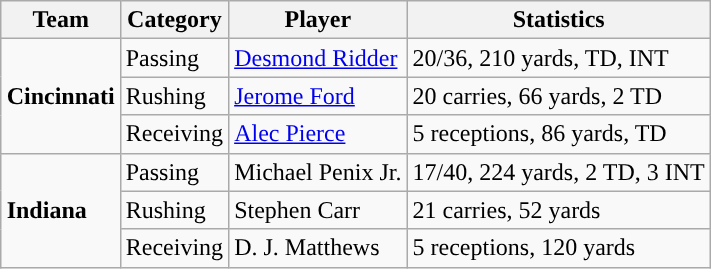<table class="wikitable" style="float: right;">
<tr>
<th>Team</th>
<th>Category</th>
<th>Player</th>
<th>Statistics</th>
</tr>
<tr>
<td rowspan=3><strong>Cincinnati</strong></td>
<td>Passing</td>
<td><a href='#'>Desmond Ridder</a></td>
<td>20/36, 210 yards, TD, INT</td>
</tr>
<tr>
<td>Rushing</td>
<td><a href='#'>Jerome Ford</a></td>
<td>20 carries, 66 yards, 2 TD</td>
</tr>
<tr>
<td>Receiving</td>
<td><a href='#'>Alec Pierce</a></td>
<td>5 receptions, 86 yards, TD</td>
</tr>
<tr>
<td rowspan=3><strong>Indiana</strong></td>
<td>Passing</td>
<td>Michael Penix Jr.</td>
<td>17/40, 224 yards, 2 TD, 3 INT</td>
</tr>
<tr>
<td>Rushing</td>
<td>Stephen Carr</td>
<td>21 carries, 52 yards</td>
</tr>
<tr>
<td>Receiving</td>
<td>D. J. Matthews</td>
<td>5 receptions, 120 yards</td>
</tr>
</table>
